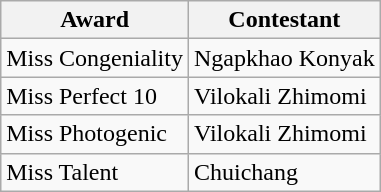<table class="wikitable">
<tr>
<th>Award</th>
<th>Contestant</th>
</tr>
<tr>
<td>Miss Congeniality</td>
<td>Ngapkhao Konyak</td>
</tr>
<tr>
<td>Miss Perfect 10</td>
<td>Vilokali Zhimomi</td>
</tr>
<tr>
<td>Miss Photogenic</td>
<td>Vilokali Zhimomi</td>
</tr>
<tr>
<td>Miss Talent</td>
<td>Chuichang</td>
</tr>
</table>
